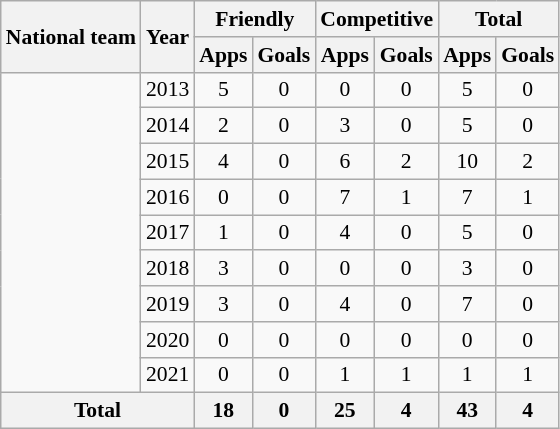<table class="wikitable" style="text-align:center; font-size:90%;">
<tr>
<th rowspan="2">National team</th>
<th rowspan="2">Year</th>
<th colspan="2">Friendly</th>
<th colspan="2">Competitive</th>
<th colspan="2">Total</th>
</tr>
<tr>
<th>Apps</th>
<th>Goals</th>
<th>Apps</th>
<th>Goals</th>
<th>Apps</th>
<th>Goals</th>
</tr>
<tr>
<td rowspan="9" align="left"></td>
<td>2013</td>
<td>5</td>
<td>0</td>
<td>0</td>
<td>0</td>
<td>5</td>
<td>0</td>
</tr>
<tr>
<td>2014</td>
<td>2</td>
<td>0</td>
<td>3</td>
<td>0</td>
<td>5</td>
<td>0</td>
</tr>
<tr>
<td>2015</td>
<td>4</td>
<td>0</td>
<td>6</td>
<td>2</td>
<td>10</td>
<td>2</td>
</tr>
<tr>
<td>2016</td>
<td>0</td>
<td>0</td>
<td>7</td>
<td>1</td>
<td>7</td>
<td>1</td>
</tr>
<tr>
<td>2017</td>
<td>1</td>
<td>0</td>
<td>4</td>
<td>0</td>
<td>5</td>
<td>0</td>
</tr>
<tr>
<td>2018</td>
<td>3</td>
<td>0</td>
<td>0</td>
<td>0</td>
<td>3</td>
<td>0</td>
</tr>
<tr>
<td>2019</td>
<td>3</td>
<td>0</td>
<td>4</td>
<td>0</td>
<td>7</td>
<td>0</td>
</tr>
<tr>
<td>2020</td>
<td>0</td>
<td>0</td>
<td>0</td>
<td>0</td>
<td>0</td>
<td>0</td>
</tr>
<tr>
<td>2021</td>
<td>0</td>
<td>0</td>
<td>1</td>
<td>1</td>
<td>1</td>
<td>1</td>
</tr>
<tr>
<th colspan="2">Total</th>
<th>18</th>
<th>0</th>
<th>25</th>
<th>4</th>
<th>43</th>
<th>4</th>
</tr>
</table>
